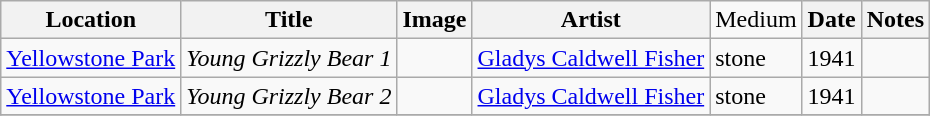<table class="wikitable sortable">
<tr>
<th>Location</th>
<th>Title</th>
<th>Image</th>
<th>Artist</th>
<td>Medium</td>
<th>Date</th>
<th>Notes</th>
</tr>
<tr>
<td><a href='#'>Yellowstone Park</a></td>
<td><em>Young Grizzly Bear 1</em></td>
<td></td>
<td><a href='#'>Gladys Caldwell Fisher</a></td>
<td>stone</td>
<td>1941</td>
<td></td>
</tr>
<tr>
<td><a href='#'>Yellowstone Park</a></td>
<td><em>Young Grizzly Bear 2</em></td>
<td></td>
<td><a href='#'>Gladys Caldwell Fisher</a></td>
<td>stone</td>
<td>1941</td>
<td></td>
</tr>
<tr>
</tr>
</table>
